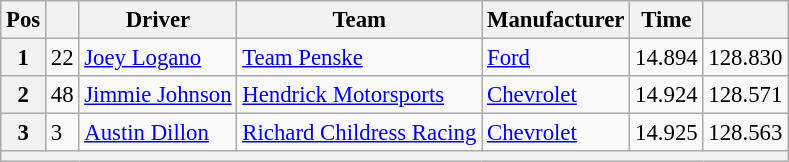<table class="wikitable" style="font-size:95%">
<tr>
<th>Pos</th>
<th></th>
<th>Driver</th>
<th>Team</th>
<th>Manufacturer</th>
<th>Time</th>
<th></th>
</tr>
<tr>
<th>1</th>
<td>22</td>
<td><a href='#'>Joey Logano</a></td>
<td><a href='#'>Team Penske</a></td>
<td><a href='#'>Ford</a></td>
<td>14.894</td>
<td>128.830</td>
</tr>
<tr>
<th>2</th>
<td>48</td>
<td><a href='#'>Jimmie Johnson</a></td>
<td><a href='#'>Hendrick Motorsports</a></td>
<td><a href='#'>Chevrolet</a></td>
<td>14.924</td>
<td>128.571</td>
</tr>
<tr>
<th>3</th>
<td>3</td>
<td><a href='#'>Austin Dillon</a></td>
<td><a href='#'>Richard Childress Racing</a></td>
<td><a href='#'>Chevrolet</a></td>
<td>14.925</td>
<td>128.563</td>
</tr>
<tr>
<th colspan="7"></th>
</tr>
</table>
